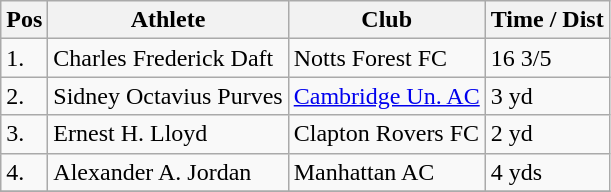<table class="wikitable">
<tr>
<th>Pos</th>
<th>Athlete</th>
<th>Club</th>
<th>Time / Dist</th>
</tr>
<tr>
<td>1.</td>
<td>Charles Frederick Daft</td>
<td>Notts Forest FC</td>
<td>16 3/5</td>
</tr>
<tr>
<td>2.</td>
<td>Sidney Octavius Purves</td>
<td><a href='#'>Cambridge Un. AC</a></td>
<td>3 yd</td>
</tr>
<tr>
<td>3.</td>
<td>Ernest H. Lloyd</td>
<td>Clapton Rovers FC</td>
<td>2 yd</td>
</tr>
<tr>
<td>4.</td>
<td>Alexander A. Jordan</td>
<td>Manhattan AC</td>
<td>4 yds</td>
</tr>
<tr>
</tr>
</table>
